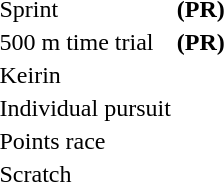<table>
<tr>
<td>Sprint</td>
<td> <strong>(PR)</strong></td>
<td></td>
<td></td>
</tr>
<tr>
<td>500 m time trial</td>
<td> <strong>(PR)</strong></td>
<td></td>
<td></td>
</tr>
<tr>
<td>Keirin</td>
<td></td>
<td></td>
<td></td>
</tr>
<tr>
<td>Individual pursuit</td>
<td></td>
<td></td>
<td></td>
</tr>
<tr>
<td>Points race</td>
<td></td>
<td></td>
<td></td>
</tr>
<tr>
<td>Scratch</td>
<td></td>
<td></td>
<td></td>
</tr>
</table>
